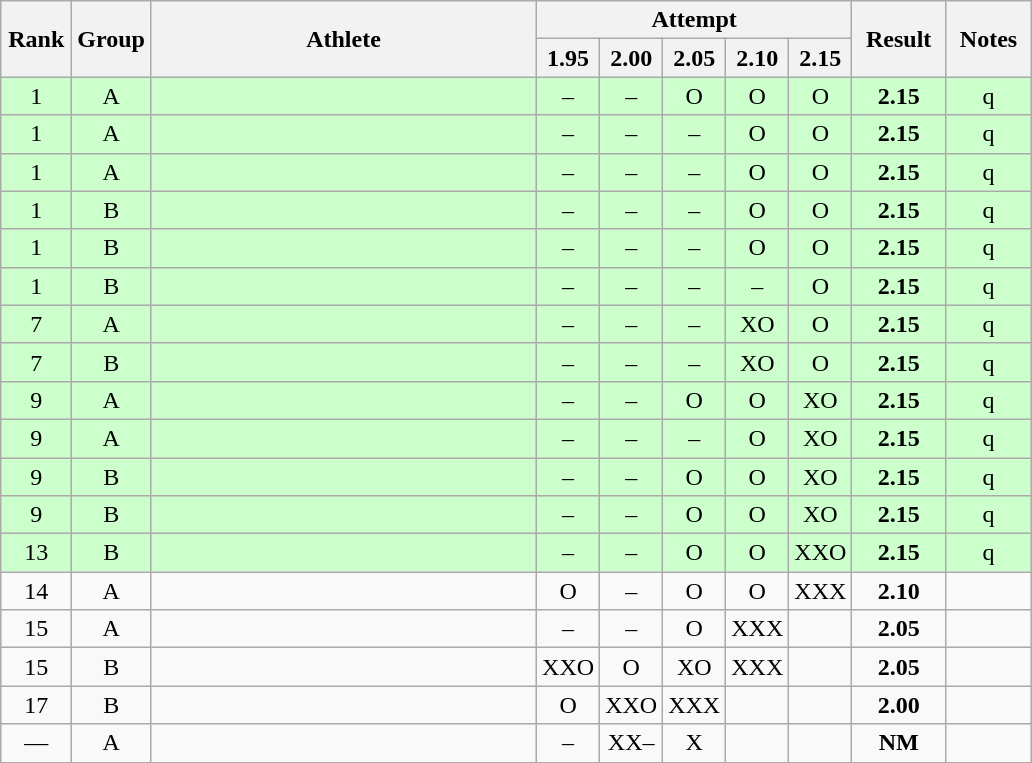<table class="wikitable" style="text-align:center">
<tr>
<th rowspan=2 width=40>Rank</th>
<th rowspan=2 width=40>Group</th>
<th rowspan=2 width=250>Athlete</th>
<th colspan=5>Attempt</th>
<th rowspan=2 width=55>Result</th>
<th rowspan=2 width=50>Notes</th>
</tr>
<tr>
<th width=30>1.95</th>
<th width=30>2.00</th>
<th width=30>2.05</th>
<th width=30>2.10</th>
<th width=30>2.15</th>
</tr>
<tr bgcolor=ccffcc>
<td>1</td>
<td>A</td>
<td align=left></td>
<td>–</td>
<td>–</td>
<td>O</td>
<td>O</td>
<td>O</td>
<td><strong>2.15</strong></td>
<td>q</td>
</tr>
<tr bgcolor=ccffcc>
<td>1</td>
<td>A</td>
<td align=left></td>
<td>–</td>
<td>–</td>
<td>–</td>
<td>O</td>
<td>O</td>
<td><strong>2.15</strong></td>
<td>q</td>
</tr>
<tr bgcolor=ccffcc>
<td>1</td>
<td>A</td>
<td align=left></td>
<td>–</td>
<td>–</td>
<td>–</td>
<td>O</td>
<td>O</td>
<td><strong>2.15</strong></td>
<td>q</td>
</tr>
<tr bgcolor=ccffcc>
<td>1</td>
<td>B</td>
<td align=left></td>
<td>–</td>
<td>–</td>
<td>–</td>
<td>O</td>
<td>O</td>
<td><strong>2.15</strong></td>
<td>q</td>
</tr>
<tr bgcolor=ccffcc>
<td>1</td>
<td>B</td>
<td align=left></td>
<td>–</td>
<td>–</td>
<td>–</td>
<td>O</td>
<td>O</td>
<td><strong>2.15</strong></td>
<td>q</td>
</tr>
<tr bgcolor=ccffcc>
<td>1</td>
<td>B</td>
<td align=left></td>
<td>–</td>
<td>–</td>
<td>–</td>
<td>–</td>
<td>O</td>
<td><strong>2.15</strong></td>
<td>q</td>
</tr>
<tr bgcolor=ccffcc>
<td>7</td>
<td>A</td>
<td align=left></td>
<td>–</td>
<td>–</td>
<td>–</td>
<td>XO</td>
<td>O</td>
<td><strong>2.15</strong></td>
<td>q</td>
</tr>
<tr bgcolor=ccffcc>
<td>7</td>
<td>B</td>
<td align=left></td>
<td>–</td>
<td>–</td>
<td>–</td>
<td>XO</td>
<td>O</td>
<td><strong>2.15</strong></td>
<td>q</td>
</tr>
<tr bgcolor=ccffcc>
<td>9</td>
<td>A</td>
<td align=left></td>
<td>–</td>
<td>–</td>
<td>O</td>
<td>O</td>
<td>XO</td>
<td><strong>2.15</strong></td>
<td>q</td>
</tr>
<tr bgcolor=ccffcc>
<td>9</td>
<td>A</td>
<td align=left></td>
<td>–</td>
<td>–</td>
<td>–</td>
<td>O</td>
<td>XO</td>
<td><strong>2.15</strong></td>
<td>q</td>
</tr>
<tr bgcolor=ccffcc>
<td>9</td>
<td>B</td>
<td align=left></td>
<td>–</td>
<td>–</td>
<td>O</td>
<td>O</td>
<td>XO</td>
<td><strong>2.15</strong></td>
<td>q</td>
</tr>
<tr bgcolor=ccffcc>
<td>9</td>
<td>B</td>
<td align=left></td>
<td>–</td>
<td>–</td>
<td>O</td>
<td>O</td>
<td>XO</td>
<td><strong>2.15</strong></td>
<td>q</td>
</tr>
<tr bgcolor=ccffcc>
<td>13</td>
<td>B</td>
<td align=left></td>
<td>–</td>
<td>–</td>
<td>O</td>
<td>O</td>
<td>XXO</td>
<td><strong>2.15</strong></td>
<td>q</td>
</tr>
<tr>
<td>14</td>
<td>A</td>
<td align=left></td>
<td>O</td>
<td>–</td>
<td>O</td>
<td>O</td>
<td>XXX</td>
<td><strong>2.10</strong></td>
<td></td>
</tr>
<tr>
<td>15</td>
<td>A</td>
<td align=left></td>
<td>–</td>
<td>–</td>
<td>O</td>
<td>XXX</td>
<td></td>
<td><strong>2.05</strong></td>
<td></td>
</tr>
<tr>
<td>15</td>
<td>B</td>
<td align=left></td>
<td>XXO</td>
<td>O</td>
<td>XO</td>
<td>XXX</td>
<td></td>
<td><strong>2.05</strong></td>
<td></td>
</tr>
<tr>
<td>17</td>
<td>B</td>
<td align=left></td>
<td>O</td>
<td>XXO</td>
<td>XXX</td>
<td></td>
<td></td>
<td><strong>2.00</strong></td>
<td></td>
</tr>
<tr>
<td>—</td>
<td>A</td>
<td align=left></td>
<td>–</td>
<td>XX–</td>
<td>X</td>
<td></td>
<td></td>
<td><strong>NM</strong></td>
<td></td>
</tr>
</table>
